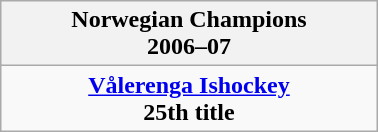<table class="wikitable" style="text-align: center; margin: 0 auto; width: 20%">
<tr>
<th>Norwegian Champions<br>2006–07</th>
</tr>
<tr>
<td><strong><a href='#'>Vålerenga Ishockey</a></strong><br><strong>25th title</strong></td>
</tr>
</table>
